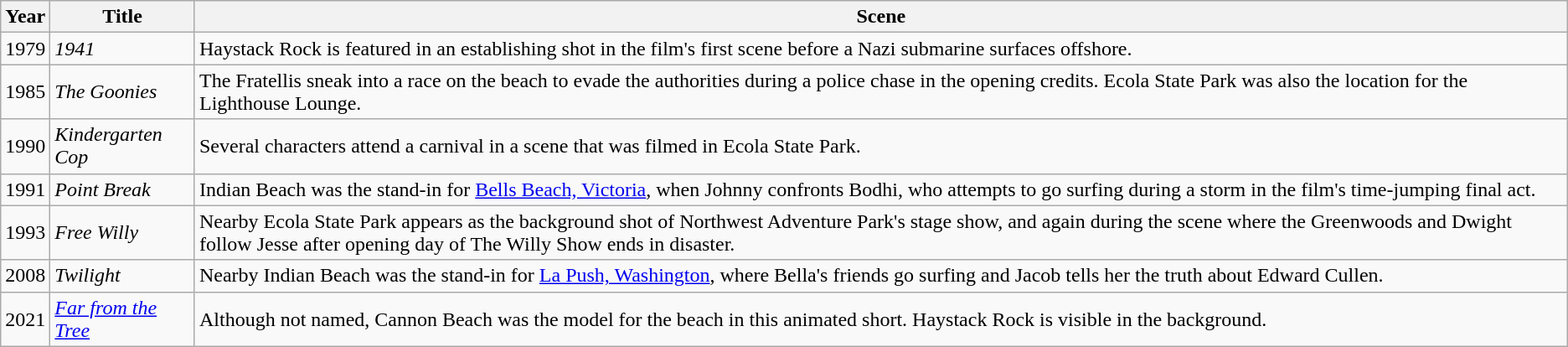<table class="wikitable sortable">
<tr>
<th scope="col">Year</th>
<th scope="col">Title</th>
<th scope="col" class="unsortable">Scene</th>
</tr>
<tr>
<td>1979</td>
<td><em>1941</em></td>
<td>Haystack Rock is featured in an establishing shot in the film's first scene before a Nazi submarine surfaces offshore.</td>
</tr>
<tr>
<td>1985</td>
<td><em>The Goonies</em></td>
<td>The Fratellis sneak into a race on the beach to evade the authorities during a police chase in the opening credits. Ecola State Park was also the location for the Lighthouse Lounge.</td>
</tr>
<tr>
<td>1990</td>
<td><em>Kindergarten Cop</em></td>
<td>Several characters attend a carnival in a scene that was filmed in Ecola State Park.</td>
</tr>
<tr>
<td>1991</td>
<td><em>Point Break</em></td>
<td>Indian Beach was the stand-in for <a href='#'>Bells Beach, Victoria</a>, when Johnny confronts Bodhi, who attempts to go surfing during a storm in the film's time-jumping final act.</td>
</tr>
<tr>
<td>1993</td>
<td><em>Free Willy</em></td>
<td>Nearby Ecola State Park appears as the background shot of Northwest Adventure Park's stage show, and again during the scene where the Greenwoods and Dwight follow Jesse after opening day of The Willy Show ends in disaster.</td>
</tr>
<tr>
<td>2008</td>
<td><em>Twilight</em></td>
<td>Nearby Indian Beach was the stand-in for <a href='#'>La Push, Washington</a>, where Bella's friends go surfing and Jacob tells her the truth about Edward Cullen.</td>
</tr>
<tr>
<td>2021</td>
<td><em><a href='#'>Far from the Tree</a></em></td>
<td>Although not named, Cannon Beach was the model for the beach in this animated short.  Haystack Rock is visible in the background.</td>
</tr>
</table>
